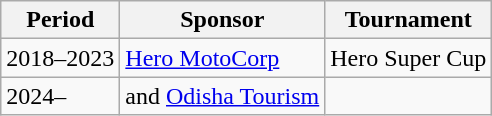<table class="wikitable" style="text-align:left;">
<tr>
<th>Period</th>
<th>Sponsor</th>
<th>Tournament</th>
</tr>
<tr>
<td>2018–2023</td>
<td> <a href='#'>Hero MotoCorp</a></td>
<td>Hero Super Cup</td>
</tr>
<tr>
<td>2024–</td>
<td> and <a href='#'>Odisha Tourism</a></td>
<td></td>
</tr>
</table>
